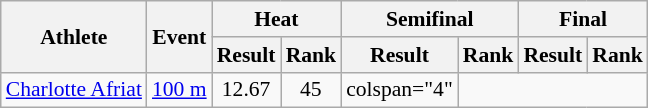<table class="wikitable" style="font-size:90%">
<tr>
<th rowspan="2">Athlete</th>
<th rowspan="2">Event</th>
<th colspan="2">Heat</th>
<th colspan="2">Semifinal</th>
<th colspan="2">Final</th>
</tr>
<tr>
<th>Result</th>
<th>Rank</th>
<th>Result</th>
<th>Rank</th>
<th>Result</th>
<th>Rank</th>
</tr>
<tr style=text-align:center>
<td style=text-align:left><a href='#'>Charlotte Afriat</a></td>
<td style=text-align:left><a href='#'>100 m</a></td>
<td>12.67</td>
<td>45</td>
<td>colspan="4" </td>
</tr>
</table>
